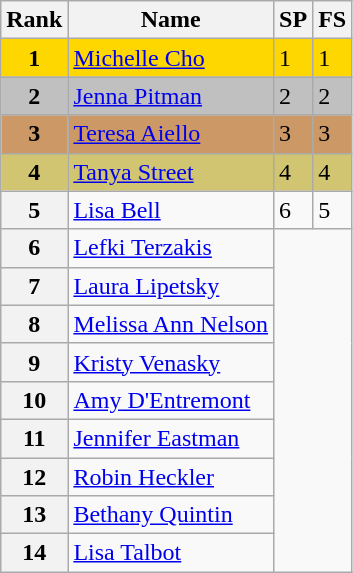<table class="wikitable">
<tr>
<th>Rank</th>
<th>Name</th>
<th>SP</th>
<th>FS</th>
</tr>
<tr bgcolor="gold">
<td align="center"><strong>1</strong></td>
<td><a href='#'>Michelle Cho</a></td>
<td>1</td>
<td>1</td>
</tr>
<tr bgcolor="silver">
<td align="center"><strong>2</strong></td>
<td><a href='#'>Jenna Pitman</a></td>
<td>2</td>
<td>2</td>
</tr>
<tr bgcolor="cc9966">
<td align="center"><strong>3</strong></td>
<td><a href='#'>Teresa Aiello</a></td>
<td>3</td>
<td>3</td>
</tr>
<tr bgcolor="#d1c571">
<td align="center"><strong>4</strong></td>
<td><a href='#'>Tanya Street</a></td>
<td>4</td>
<td>4</td>
</tr>
<tr>
<th>5</th>
<td><a href='#'>Lisa Bell</a></td>
<td>6</td>
<td>5</td>
</tr>
<tr>
<th>6</th>
<td><a href='#'>Lefki Terzakis</a></td>
</tr>
<tr>
<th>7</th>
<td><a href='#'>Laura Lipetsky</a></td>
</tr>
<tr>
<th>8</th>
<td><a href='#'>Melissa Ann Nelson</a></td>
</tr>
<tr>
<th>9</th>
<td><a href='#'>Kristy Venasky</a></td>
</tr>
<tr>
<th>10</th>
<td><a href='#'>Amy D'Entremont</a></td>
</tr>
<tr>
<th>11</th>
<td><a href='#'>Jennifer Eastman</a></td>
</tr>
<tr>
<th>12</th>
<td><a href='#'>Robin Heckler</a></td>
</tr>
<tr>
<th>13</th>
<td><a href='#'>Bethany Quintin</a></td>
</tr>
<tr>
<th>14</th>
<td><a href='#'>Lisa Talbot</a></td>
</tr>
</table>
